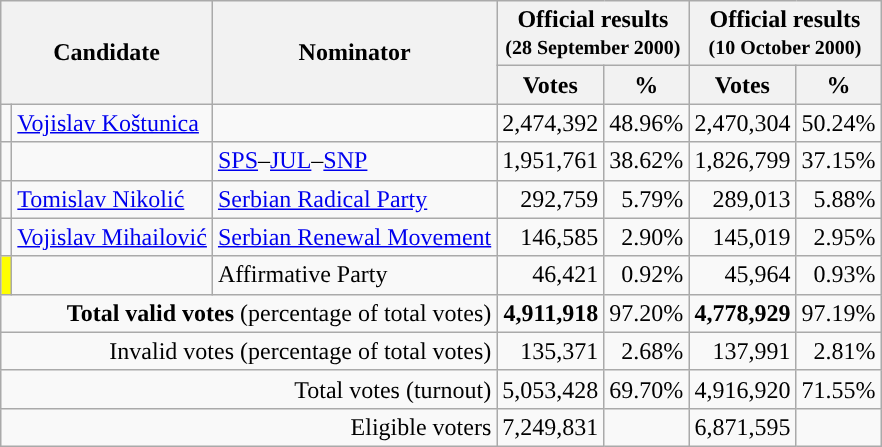<table class=wikitable style="text-align:right">
<tr>
<th colspan=2 rowspan=2>Candidate</th>
<th rowspan=2>Nominator</th>
<th colspan=2>Official results<br><small>(28 September 2000)</small></th>
<th colspan=2>Official results<br><small>(10 October 2000)</small></th>
</tr>
<tr>
<th>Votes</th>
<th>%</th>
<th>Votes</th>
<th>%</th>
</tr>
<tr>
<td style="background:"></td>
<td align=left><a href='#'>Vojislav Koštunica</a></td>
<td align=left></td>
<td>2,474,392</td>
<td>48.96%</td>
<td>2,470,304</td>
<td>50.24%</td>
</tr>
<tr>
<td style="background:"></td>
<td align=left></td>
<td align=left><a href='#'>SPS</a>–<a href='#'>JUL</a>–<a href='#'>SNP</a></td>
<td>1,951,761</td>
<td>38.62%</td>
<td>1,826,799</td>
<td>37.15%</td>
</tr>
<tr>
<td style="background:"></td>
<td align=left><a href='#'>Tomislav Nikolić</a></td>
<td align=left><a href='#'>Serbian Radical Party</a></td>
<td>292,759</td>
<td>5.79%</td>
<td>289,013</td>
<td>5.88%</td>
</tr>
<tr>
<td style="background:"></td>
<td align=left><a href='#'>Vojislav Mihailović</a></td>
<td align=left><a href='#'>Serbian Renewal Movement</a></td>
<td>146,585</td>
<td>2.90%</td>
<td>145,019</td>
<td>2.95%</td>
</tr>
<tr>
<td style="background:#ff0"></td>
<td align=left></td>
<td align=left>Affirmative Party</td>
<td>46,421</td>
<td>0.92%</td>
<td>45,964</td>
<td>0.93%</td>
</tr>
<tr>
<td align=right colspan=3><strong>Total valid votes</strong> (percentage of total votes)</td>
<td><strong>4,911,918</strong></td>
<td>97.20%</td>
<td><strong>4,778,929</strong></td>
<td>97.19%</td>
</tr>
<tr>
<td align=right colspan=3>Invalid votes (percentage of total votes)</td>
<td>135,371</td>
<td>2.68%</td>
<td>137,991</td>
<td>2.81%</td>
</tr>
<tr>
<td align=right colspan=3>Total votes (turnout)</td>
<td>5,053,428</td>
<td>69.70%</td>
<td>4,916,920</td>
<td>71.55%</td>
</tr>
<tr>
<td align=right colspan=3>Eligible voters</td>
<td>7,249,831</td>
<td> </td>
<td>6,871,595</td>
<td> </td>
</tr>
</table>
